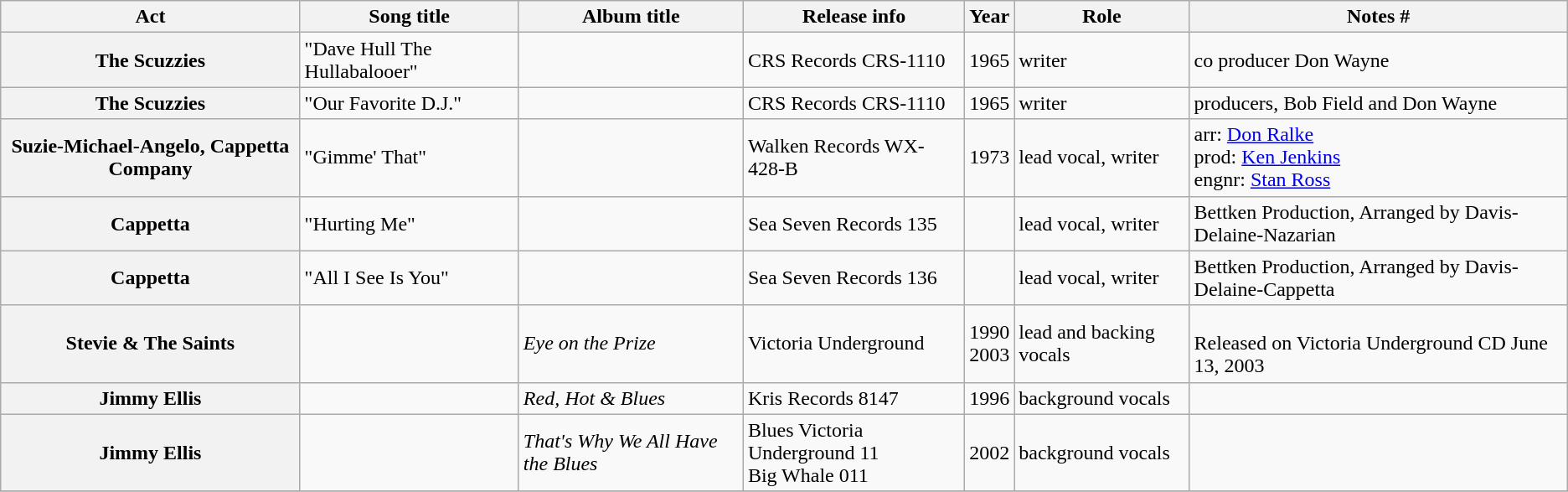<table class="wikitable plainrowheaders sortable">
<tr>
<th scope="col">Act</th>
<th scope="col">Song title</th>
<th scope="col">Album title</th>
<th scope="col">Release info</th>
<th scope="col">Year</th>
<th scope="col">Role</th>
<th scope="col" class="unsortable">Notes #</th>
</tr>
<tr>
<th scope="row">The Scuzzies</th>
<td>"Dave Hull The Hullabalooer"</td>
<td></td>
<td>CRS Records CRS-1110</td>
<td>1965</td>
<td>writer</td>
<td> co producer Don Wayne</td>
</tr>
<tr>
<th scope="row">The Scuzzies</th>
<td>"Our Favorite D.J."</td>
<td></td>
<td>CRS Records CRS-1110</td>
<td>1965</td>
<td>writer</td>
<td>producers, Bob Field and Don Wayne</td>
</tr>
<tr>
<th scope="row">Suzie-Michael-Angelo, Cappetta Company</th>
<td>"Gimme' That"</td>
<td></td>
<td>Walken Records WX-428-B</td>
<td>1973</td>
<td>lead vocal, writer</td>
<td>arr: <a href='#'>Don Ralke</a><br>prod: <a href='#'>Ken Jenkins</a><br>engnr: <a href='#'>Stan Ross</a></td>
</tr>
<tr>
<th scope="row">Cappetta</th>
<td>"Hurting Me"</td>
<td></td>
<td>Sea Seven Records 135</td>
<td></td>
<td>lead vocal, writer</td>
<td>Bettken Production, Arranged by Davis-Delaine-Nazarian</td>
</tr>
<tr>
<th scope="row">Cappetta</th>
<td>"All I See Is You"</td>
<td></td>
<td>Sea Seven Records 136</td>
<td></td>
<td>lead vocal, writer</td>
<td>Bettken Production, Arranged by Davis-Delaine-Cappetta</td>
</tr>
<tr>
<th scope="row">Stevie & The Saints</th>
<td></td>
<td><em>Eye on the Prize</em></td>
<td>Victoria Underground</td>
<td>1990<br>2003</td>
<td>lead and backing vocals</td>
<td><br>Released on Victoria Underground CD June 13, 2003</td>
</tr>
<tr>
<th scope="row">Jimmy Ellis</th>
<td></td>
<td><em>Red, Hot & Blues</em></td>
<td>Kris Records 8147</td>
<td>1996</td>
<td>background vocals</td>
<td></td>
</tr>
<tr>
<th scope="row">Jimmy Ellis</th>
<td></td>
<td><em>That's Why We All Have the Blues</em></td>
<td>Blues  Victoria Underground 11<br>  Big Whale 011</td>
<td>2002</td>
<td>background vocals</td>
<td></td>
</tr>
<tr>
</tr>
</table>
